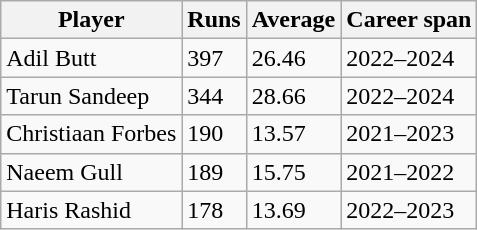<table class="wikitable">
<tr>
<th>Player</th>
<th>Runs</th>
<th>Average</th>
<th>Career span</th>
</tr>
<tr>
<td>Adil Butt</td>
<td>397</td>
<td>26.46</td>
<td>2022–2024</td>
</tr>
<tr>
<td>Tarun Sandeep</td>
<td>344</td>
<td>28.66</td>
<td>2022–2024</td>
</tr>
<tr>
<td>Christiaan Forbes</td>
<td>190</td>
<td>13.57</td>
<td>2021–2023</td>
</tr>
<tr>
<td>Naeem Gull</td>
<td>189</td>
<td>15.75</td>
<td>2021–2022</td>
</tr>
<tr>
<td>Haris Rashid</td>
<td>178</td>
<td>13.69</td>
<td>2022–2023</td>
</tr>
</table>
